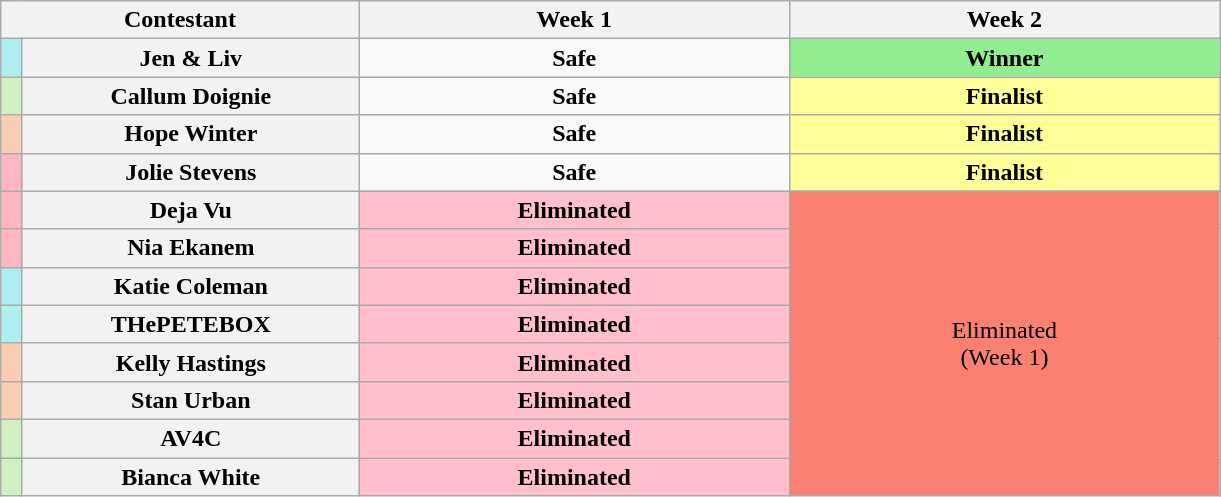<table class="wikitable" style="text-align:center">
<tr>
<th colspan="2" style="width:15%">Contestant</th>
<th scope="col" style="width:18%">Week 1</th>
<th scope="col" style="width:18%">Week 2</th>
</tr>
<tr>
<th style="background:#afeeee"></th>
<th>Jen & Liv</th>
<td><strong>Safe</strong></td>
<td style="background:lightgreen"><strong>Winner</strong></td>
</tr>
<tr>
<th style="background:#d0f0c0"></th>
<th>Callum Doignie</th>
<td><strong>Safe</strong></td>
<td style="background:#ff9"><strong>Finalist</strong></td>
</tr>
<tr>
<th style="background:#fbceb1"></th>
<th>Hope Winter</th>
<td><strong>Safe</strong></td>
<td style="background:#ff9"><strong>Finalist</strong></td>
</tr>
<tr>
<th style="background:lightpink"></th>
<th>Jolie Stevens</th>
<td><strong>Safe</strong></td>
<td style="background:#ff9"><strong>Finalist</strong></td>
</tr>
<tr>
<th style="background:lightpink"></th>
<th>Deja Vu</th>
<th style="background:pink">Eliminated</th>
<td colspan="2" rowspan="8" style="background:salmon">Eliminated<br>(Week 1)</td>
</tr>
<tr>
<th style="background:lightpink"></th>
<th>Nia Ekanem</th>
<th style="background:pink">Eliminated</th>
</tr>
<tr>
<th style="background:#afeeee"></th>
<th>Katie Coleman</th>
<th style="background:pink">Eliminated</th>
</tr>
<tr>
<th style="background:#afeeee"></th>
<th>THePETEBOX</th>
<th style="background:pink">Eliminated</th>
</tr>
<tr>
<th style="background:#fbceb1"></th>
<th>Kelly Hastings</th>
<th style="background:pink">Eliminated</th>
</tr>
<tr>
<th style="background:#fbceb1"></th>
<th>Stan Urban</th>
<th style="background:pink">Eliminated</th>
</tr>
<tr>
<th style="background:#d0f0c0"></th>
<th>AV4C</th>
<th style="background:pink">Eliminated</th>
</tr>
<tr>
<th style="background:#d0f0c0"></th>
<th>Bianca White</th>
<th style="background:pink">Eliminated</th>
</tr>
</table>
